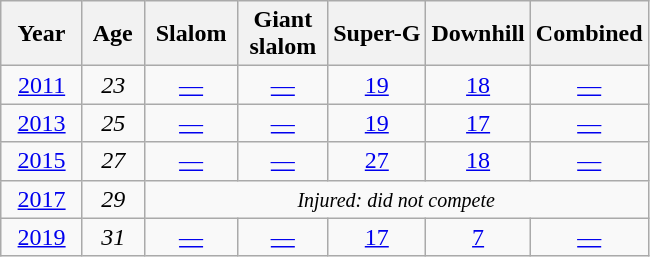<table class=wikitable style="text-align:center">
<tr>
<th>  Year  </th>
<th> Age </th>
<th> Slalom </th>
<th> Giant <br> slalom </th>
<th>Super-G</th>
<th>Downhill</th>
<th>Combined</th>
</tr>
<tr>
<td><a href='#'>2011</a></td>
<td><em>23</em></td>
<td><a href='#'>—</a></td>
<td><a href='#'>—</a></td>
<td><a href='#'>19</a></td>
<td><a href='#'>18</a></td>
<td><a href='#'>—</a></td>
</tr>
<tr>
<td><a href='#'>2013</a></td>
<td><em>25</em></td>
<td><a href='#'>—</a></td>
<td><a href='#'>—</a></td>
<td><a href='#'>19</a></td>
<td><a href='#'>17</a></td>
<td><a href='#'>—</a></td>
</tr>
<tr>
<td><a href='#'>2015</a></td>
<td><em>27</em></td>
<td><a href='#'>—</a></td>
<td><a href='#'>—</a></td>
<td><a href='#'>27</a></td>
<td><a href='#'>18</a></td>
<td><a href='#'>—</a></td>
</tr>
<tr>
<td><a href='#'>2017</a></td>
<td><em>29</em></td>
<td colspan=6><small><em>Injured: did not compete</em></small></td>
</tr>
<tr>
<td><a href='#'>2019</a></td>
<td><em>31</em></td>
<td><a href='#'>—</a></td>
<td><a href='#'>—</a></td>
<td><a href='#'>17</a></td>
<td><a href='#'>7</a></td>
<td><a href='#'>—</a></td>
</tr>
</table>
